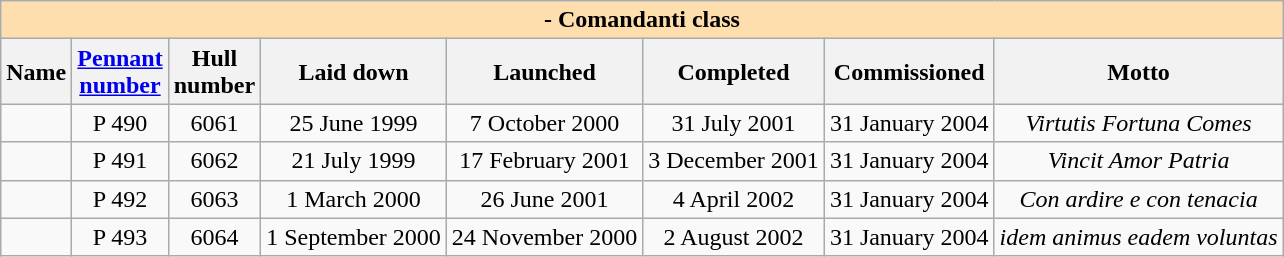<table border="1" class="sortable wikitable">
<tr>
<th colspan="11" style="background:#ffdead;"> - Comandanti class</th>
</tr>
<tr>
<th>Name</th>
<th><a href='#'>Pennant<br>number</a></th>
<th>Hull<br>number</th>
<th>Laid down</th>
<th>Launched</th>
<th>Completed</th>
<th>Commissioned</th>
<th>Motto</th>
</tr>
<tr>
<td style="text-align:center;"></td>
<td style="text-align:center;">P 490</td>
<td style="text-align:center;">6061</td>
<td style="text-align:center;">25 June 1999</td>
<td style="text-align:center;">7 October 2000</td>
<td style="text-align:center;">31 July 2001</td>
<td style="text-align:center;">31 January 2004</td>
<td style="text-align:center;"><em>Virtutis Fortuna Comes</em></td>
</tr>
<tr>
<td style="text-align:center;"></td>
<td style="text-align:center;">P 491</td>
<td style="text-align:center;">6062</td>
<td style="text-align:center;">21 July 1999</td>
<td style="text-align:center;">17 February 2001</td>
<td style="text-align:center;">3 December 2001</td>
<td style="text-align:center;">31 January 2004</td>
<td style="text-align:center;"><em>Vincit Amor Patria</em></td>
</tr>
<tr>
<td style="text-align:center;"></td>
<td style="text-align:center;">P 492</td>
<td style="text-align:center;">6063</td>
<td style="text-align:center;">1 March 2000</td>
<td style="text-align:center;">26 June 2001</td>
<td style="text-align:center;">4 April 2002</td>
<td style="text-align:center;">31 January 2004</td>
<td style="text-align:center;"><em>Con ardire e con tenacia</em></td>
</tr>
<tr>
<td style="text-align:center;"></td>
<td style="text-align:center;">P 493</td>
<td style="text-align:center;">6064</td>
<td style="text-align:center;">1 September 2000</td>
<td style="text-align:center;">24 November 2000</td>
<td style="text-align:center;">2 August 2002</td>
<td style="text-align:center;">31 January 2004</td>
<td style="text-align:center;"><em>idem animus eadem voluntas</em></td>
</tr>
</table>
